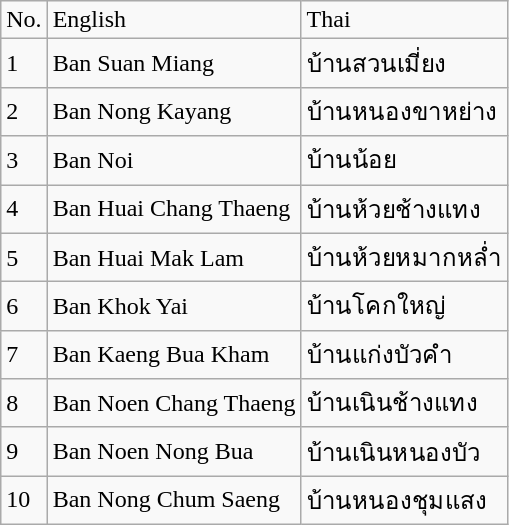<table class="wikitable">
<tr>
<td>No.</td>
<td>English</td>
<td>Thai</td>
</tr>
<tr>
<td>1</td>
<td>Ban Suan Miang</td>
<td>บ้านสวนเมี่ยง</td>
</tr>
<tr>
<td>2</td>
<td>Ban Nong Kayang</td>
<td>บ้านหนองขาหย่าง</td>
</tr>
<tr>
<td>3</td>
<td>Ban Noi</td>
<td>บ้านน้อย</td>
</tr>
<tr>
<td>4</td>
<td>Ban Huai Chang Thaeng</td>
<td>บ้านห้วยช้างแทง</td>
</tr>
<tr>
<td>5</td>
<td>Ban Huai Mak Lam</td>
<td>บ้านห้วยหมากหล่ำ</td>
</tr>
<tr>
<td>6</td>
<td>Ban Khok Yai</td>
<td>บ้านโคกใหญ่</td>
</tr>
<tr>
<td>7</td>
<td>Ban Kaeng Bua Kham</td>
<td>บ้านแก่งบัวคำ</td>
</tr>
<tr>
<td>8</td>
<td>Ban Noen Chang Thaeng</td>
<td>บ้านเนินช้างแทง</td>
</tr>
<tr>
<td>9</td>
<td>Ban Noen Nong Bua</td>
<td>บ้านเนินหนองบัว</td>
</tr>
<tr>
<td>10</td>
<td>Ban Nong Chum Saeng</td>
<td>บ้านหนองชุมแสง</td>
</tr>
</table>
